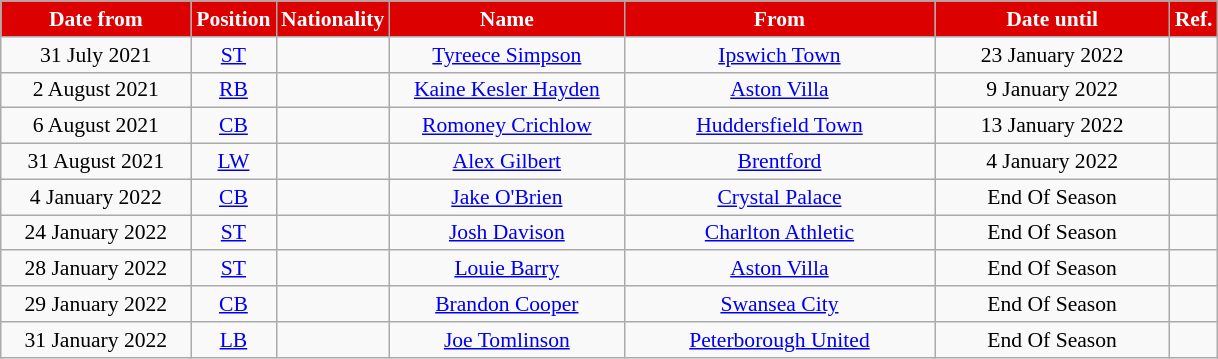<table class="wikitable"  style="text-align:center; font-size:90%; ">
<tr>
<th style="background:#DD0000;color:#fff; width:120px;">Date from</th>
<th style="background:#DD0000;color:#fff; width:50px;">Position</th>
<th style="background:#DD0000;color:#fff; width:50px;">Nationality</th>
<th style="background:#DD0000;color:#fff; width:150px;">Name</th>
<th style="background:#DD0000;color:#fff; width:200px;">From</th>
<th style="background:#DD0000;color:#fff; width:150px;">Date until</th>
<th style="background:#DD0000;color:#fff; width:25px;">Ref.</th>
</tr>
<tr>
<td>31 July 2021</td>
<td><a href='#'>ST</a></td>
<td></td>
<td><a href='#'>Tyreece Simpson</a></td>
<td> <a href='#'>Ipswich Town</a></td>
<td>23 January 2022</td>
<td></td>
</tr>
<tr>
<td>2 August 2021</td>
<td><a href='#'>RB</a></td>
<td></td>
<td><a href='#'>Kaine Kesler Hayden</a></td>
<td> <a href='#'>Aston Villa</a></td>
<td>9 January 2022</td>
<td></td>
</tr>
<tr>
<td>6 August 2021</td>
<td><a href='#'>CB</a></td>
<td></td>
<td><a href='#'>Romoney Crichlow</a></td>
<td> <a href='#'>Huddersfield Town</a></td>
<td>13 January 2022</td>
<td></td>
</tr>
<tr>
<td>31 August 2021</td>
<td><a href='#'>LW</a></td>
<td></td>
<td><a href='#'>Alex Gilbert</a></td>
<td> <a href='#'>Brentford</a></td>
<td>4 January 2022</td>
<td></td>
</tr>
<tr>
<td>4 January 2022</td>
<td><a href='#'>CB</a></td>
<td></td>
<td><a href='#'>Jake O'Brien</a></td>
<td> <a href='#'>Crystal Palace</a></td>
<td>End Of Season</td>
<td></td>
</tr>
<tr>
<td>24 January 2022</td>
<td><a href='#'>ST</a></td>
<td></td>
<td><a href='#'>Josh Davison</a></td>
<td> <a href='#'>Charlton Athletic</a></td>
<td>End Of Season</td>
<td></td>
</tr>
<tr>
<td>28 January 2022</td>
<td><a href='#'>ST</a></td>
<td></td>
<td><a href='#'>Louie Barry</a></td>
<td> <a href='#'>Aston Villa</a></td>
<td>End Of Season</td>
<td></td>
</tr>
<tr>
<td>29 January 2022</td>
<td><a href='#'>CB</a></td>
<td></td>
<td><a href='#'>Brandon Cooper</a></td>
<td> <a href='#'>Swansea City</a></td>
<td>End Of Season</td>
<td></td>
</tr>
<tr>
<td>31 January 2022</td>
<td><a href='#'>LB</a></td>
<td></td>
<td><a href='#'>Joe Tomlinson</a></td>
<td> <a href='#'>Peterborough United</a></td>
<td>End Of Season</td>
<td></td>
</tr>
</table>
